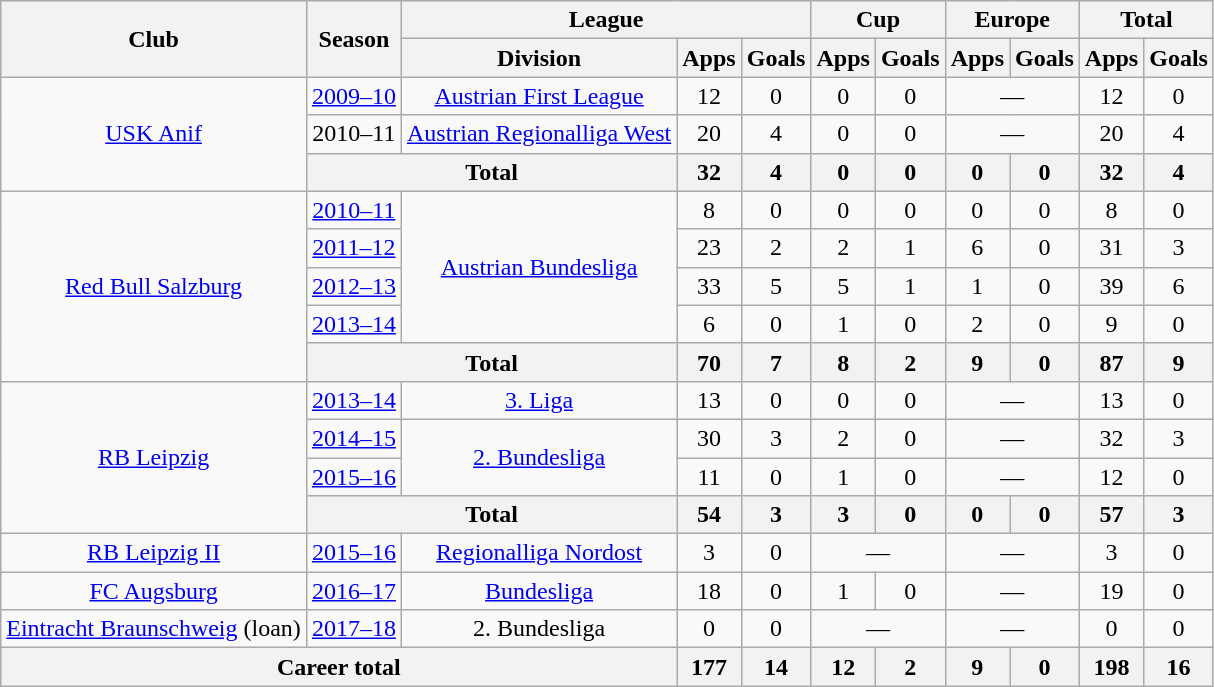<table class="wikitable" style="text-align: center">
<tr>
<th rowspan="2">Club</th>
<th rowspan="2">Season</th>
<th colspan="3">League</th>
<th colspan="2">Cup</th>
<th colspan="2">Europe</th>
<th colspan="2">Total</th>
</tr>
<tr>
<th>Division</th>
<th>Apps</th>
<th>Goals</th>
<th>Apps</th>
<th>Goals</th>
<th>Apps</th>
<th>Goals</th>
<th>Apps</th>
<th>Goals</th>
</tr>
<tr>
<td rowspan="3"><a href='#'>USK Anif</a></td>
<td><a href='#'>2009–10</a></td>
<td><a href='#'>Austrian First League</a></td>
<td>12</td>
<td>0</td>
<td>0</td>
<td>0</td>
<td colspan="2">—</td>
<td>12</td>
<td>0</td>
</tr>
<tr>
<td>2010–11</td>
<td><a href='#'>Austrian Regionalliga West</a></td>
<td>20</td>
<td>4</td>
<td>0</td>
<td>0</td>
<td colspan="2">—</td>
<td>20</td>
<td>4</td>
</tr>
<tr>
<th colspan="2">Total</th>
<th>32</th>
<th>4</th>
<th>0</th>
<th>0</th>
<th>0</th>
<th>0</th>
<th>32</th>
<th>4</th>
</tr>
<tr>
<td rowspan="5"><a href='#'>Red Bull Salzburg</a></td>
<td><a href='#'>2010–11</a></td>
<td rowspan="4"><a href='#'>Austrian Bundesliga</a></td>
<td>8</td>
<td>0</td>
<td>0</td>
<td>0</td>
<td>0</td>
<td>0</td>
<td>8</td>
<td>0</td>
</tr>
<tr>
<td><a href='#'>2011–12</a></td>
<td>23</td>
<td>2</td>
<td>2</td>
<td>1</td>
<td>6</td>
<td>0</td>
<td>31</td>
<td>3</td>
</tr>
<tr>
<td><a href='#'>2012–13</a></td>
<td>33</td>
<td>5</td>
<td>5</td>
<td>1</td>
<td>1</td>
<td>0</td>
<td>39</td>
<td>6</td>
</tr>
<tr>
<td><a href='#'>2013–14</a></td>
<td>6</td>
<td>0</td>
<td>1</td>
<td>0</td>
<td>2</td>
<td>0</td>
<td>9</td>
<td>0</td>
</tr>
<tr>
<th colspan="2">Total</th>
<th>70</th>
<th>7</th>
<th>8</th>
<th>2</th>
<th>9</th>
<th>0</th>
<th>87</th>
<th>9</th>
</tr>
<tr>
<td rowspan="4"><a href='#'>RB Leipzig</a></td>
<td><a href='#'>2013–14</a></td>
<td><a href='#'>3. Liga</a></td>
<td>13</td>
<td>0</td>
<td>0</td>
<td>0</td>
<td colspan="2">—</td>
<td>13</td>
<td>0</td>
</tr>
<tr>
<td><a href='#'>2014–15</a></td>
<td rowspan="2"><a href='#'>2. Bundesliga</a></td>
<td>30</td>
<td>3</td>
<td>2</td>
<td>0</td>
<td colspan="2">—</td>
<td>32</td>
<td>3</td>
</tr>
<tr>
<td><a href='#'>2015–16</a></td>
<td>11</td>
<td>0</td>
<td>1</td>
<td>0</td>
<td colspan="2">—</td>
<td>12</td>
<td>0</td>
</tr>
<tr>
<th colspan="2">Total</th>
<th>54</th>
<th>3</th>
<th>3</th>
<th>0</th>
<th>0</th>
<th>0</th>
<th>57</th>
<th>3</th>
</tr>
<tr>
<td><a href='#'>RB Leipzig II</a></td>
<td><a href='#'>2015–16</a></td>
<td><a href='#'>Regionalliga Nordost</a></td>
<td>3</td>
<td>0</td>
<td colspan="2">—</td>
<td colspan="2">—</td>
<td>3</td>
<td>0</td>
</tr>
<tr>
<td><a href='#'>FC Augsburg</a></td>
<td><a href='#'>2016–17</a></td>
<td><a href='#'>Bundesliga</a></td>
<td>18</td>
<td>0</td>
<td>1</td>
<td>0</td>
<td colspan="2">—</td>
<td>19</td>
<td>0</td>
</tr>
<tr>
<td><a href='#'>Eintracht Braunschweig</a> (loan)</td>
<td><a href='#'>2017–18</a></td>
<td>2. Bundesliga</td>
<td>0</td>
<td>0</td>
<td colspan="2">—</td>
<td colspan="2">—</td>
<td>0</td>
<td>0</td>
</tr>
<tr>
<th colspan="3">Career total</th>
<th>177</th>
<th>14</th>
<th>12</th>
<th>2</th>
<th>9</th>
<th>0</th>
<th>198</th>
<th>16</th>
</tr>
</table>
